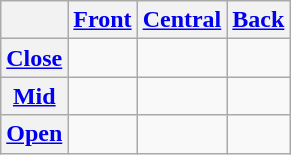<table class="wikitable" style="text-align:center">
<tr>
<th></th>
<th><a href='#'>Front</a></th>
<th><a href='#'>Central</a></th>
<th colspan="2"><a href='#'>Back</a></th>
</tr>
<tr>
<th><a href='#'>Close</a></th>
<td> </td>
<td> </td>
<td colspan="2"> </td>
</tr>
<tr>
<th><a href='#'>Mid</a></th>
<td> </td>
<td></td>
<td colspan="2"> </td>
</tr>
<tr>
<th><a href='#'>Open</a></th>
<td></td>
<td> </td>
<td colspan="2"></td>
</tr>
</table>
